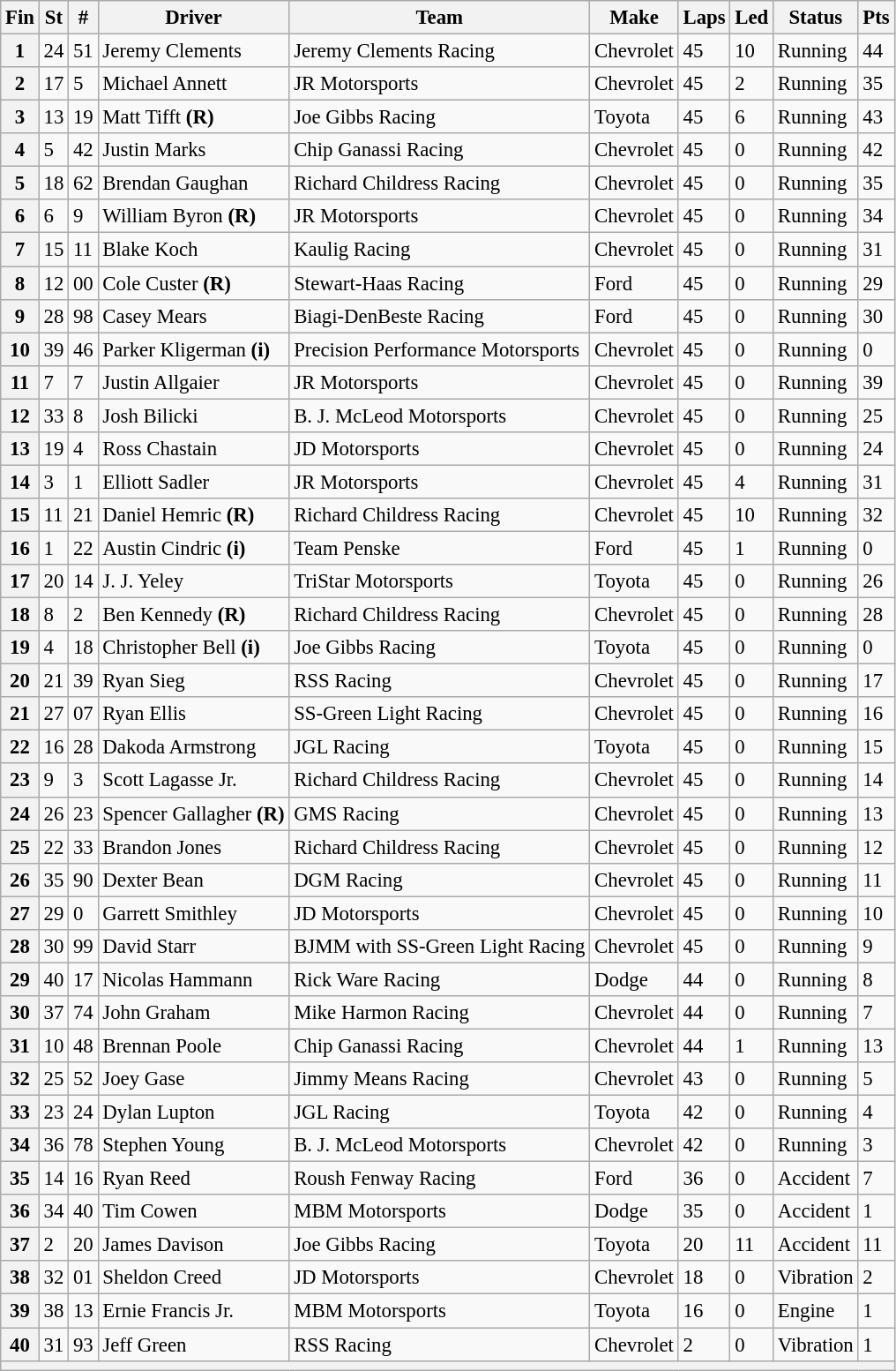<table class="wikitable" style="font-size:95%">
<tr>
<th>Fin</th>
<th>St</th>
<th>#</th>
<th>Driver</th>
<th>Team</th>
<th>Make</th>
<th>Laps</th>
<th>Led</th>
<th>Status</th>
<th>Pts</th>
</tr>
<tr>
<th>1</th>
<td>24</td>
<td>51</td>
<td>Jeremy Clements</td>
<td>Jeremy Clements Racing</td>
<td>Chevrolet</td>
<td>45</td>
<td>10</td>
<td>Running</td>
<td>44</td>
</tr>
<tr>
<th>2</th>
<td>17</td>
<td>5</td>
<td>Michael Annett</td>
<td>JR Motorsports</td>
<td>Chevrolet</td>
<td>45</td>
<td>2</td>
<td>Running</td>
<td>35</td>
</tr>
<tr>
<th>3</th>
<td>13</td>
<td>19</td>
<td>Matt Tifft <strong>(R)</strong></td>
<td>Joe Gibbs Racing</td>
<td>Toyota</td>
<td>45</td>
<td>6</td>
<td>Running</td>
<td>43</td>
</tr>
<tr>
<th>4</th>
<td>5</td>
<td>42</td>
<td>Justin Marks</td>
<td>Chip Ganassi Racing</td>
<td>Chevrolet</td>
<td>45</td>
<td>0</td>
<td>Running</td>
<td>42</td>
</tr>
<tr>
<th>5</th>
<td>18</td>
<td>62</td>
<td>Brendan Gaughan</td>
<td>Richard Childress Racing</td>
<td>Chevrolet</td>
<td>45</td>
<td>0</td>
<td>Running</td>
<td>35</td>
</tr>
<tr>
<th>6</th>
<td>6</td>
<td>9</td>
<td>William Byron <strong>(R)</strong></td>
<td>JR Motorsports</td>
<td>Chevrolet</td>
<td>45</td>
<td>0</td>
<td>Running</td>
<td>34</td>
</tr>
<tr>
<th>7</th>
<td>15</td>
<td>11</td>
<td>Blake Koch</td>
<td>Kaulig Racing</td>
<td>Chevrolet</td>
<td>45</td>
<td>0</td>
<td>Running</td>
<td>31</td>
</tr>
<tr>
<th>8</th>
<td>12</td>
<td>00</td>
<td>Cole Custer <strong>(R)</strong></td>
<td>Stewart-Haas Racing</td>
<td>Ford</td>
<td>45</td>
<td>0</td>
<td>Running</td>
<td>29</td>
</tr>
<tr>
<th>9</th>
<td>28</td>
<td>98</td>
<td>Casey Mears</td>
<td>Biagi-DenBeste Racing</td>
<td>Ford</td>
<td>45</td>
<td>0</td>
<td>Running</td>
<td>30</td>
</tr>
<tr>
<th>10</th>
<td>39</td>
<td>46</td>
<td>Parker Kligerman <strong>(i)</strong></td>
<td>Precision Performance Motorsports</td>
<td>Chevrolet</td>
<td>45</td>
<td>0</td>
<td>Running</td>
<td>0</td>
</tr>
<tr>
<th>11</th>
<td>7</td>
<td>7</td>
<td>Justin Allgaier</td>
<td>JR Motorsports</td>
<td>Chevrolet</td>
<td>45</td>
<td>0</td>
<td>Running</td>
<td>39</td>
</tr>
<tr>
<th>12</th>
<td>33</td>
<td>8</td>
<td>Josh Bilicki</td>
<td>B. J. McLeod Motorsports</td>
<td>Chevrolet</td>
<td>45</td>
<td>0</td>
<td>Running</td>
<td>25</td>
</tr>
<tr>
<th>13</th>
<td>19</td>
<td>4</td>
<td>Ross Chastain</td>
<td>JD Motorsports</td>
<td>Chevrolet</td>
<td>45</td>
<td>0</td>
<td>Running</td>
<td>24</td>
</tr>
<tr>
<th>14</th>
<td>3</td>
<td>1</td>
<td>Elliott Sadler</td>
<td>JR Motorsports</td>
<td>Chevrolet</td>
<td>45</td>
<td>4</td>
<td>Running</td>
<td>31</td>
</tr>
<tr>
<th>15</th>
<td>11</td>
<td>21</td>
<td>Daniel Hemric <strong>(R)</strong></td>
<td>Richard Childress Racing</td>
<td>Chevrolet</td>
<td>45</td>
<td>10</td>
<td>Running</td>
<td>32</td>
</tr>
<tr>
<th>16</th>
<td>1</td>
<td>22</td>
<td>Austin Cindric <strong>(i)</strong></td>
<td>Team Penske</td>
<td>Ford</td>
<td>45</td>
<td>1</td>
<td>Running</td>
<td>0</td>
</tr>
<tr>
<th>17</th>
<td>20</td>
<td>14</td>
<td>J. J. Yeley</td>
<td>TriStar Motorsports</td>
<td>Toyota</td>
<td>45</td>
<td>0</td>
<td>Running</td>
<td>26</td>
</tr>
<tr>
<th>18</th>
<td>8</td>
<td>2</td>
<td>Ben Kennedy <strong>(R)</strong></td>
<td>Richard Childress Racing</td>
<td>Chevrolet</td>
<td>45</td>
<td>0</td>
<td>Running</td>
<td>28</td>
</tr>
<tr>
<th>19</th>
<td>4</td>
<td>18</td>
<td>Christopher Bell <strong>(i)</strong></td>
<td>Joe Gibbs Racing</td>
<td>Toyota</td>
<td>45</td>
<td>0</td>
<td>Running</td>
<td>0</td>
</tr>
<tr>
<th>20</th>
<td>21</td>
<td>39</td>
<td>Ryan Sieg</td>
<td>RSS Racing</td>
<td>Chevrolet</td>
<td>45</td>
<td>0</td>
<td>Running</td>
<td>17</td>
</tr>
<tr>
<th>21</th>
<td>27</td>
<td>07</td>
<td>Ryan Ellis</td>
<td>SS-Green Light Racing</td>
<td>Chevrolet</td>
<td>45</td>
<td>0</td>
<td>Running</td>
<td>16</td>
</tr>
<tr>
<th>22</th>
<td>16</td>
<td>28</td>
<td>Dakoda Armstrong</td>
<td>JGL Racing</td>
<td>Toyota</td>
<td>45</td>
<td>0</td>
<td>Running</td>
<td>15</td>
</tr>
<tr>
<th>23</th>
<td>9</td>
<td>3</td>
<td>Scott Lagasse Jr.</td>
<td>Richard Childress Racing</td>
<td>Chevrolet</td>
<td>45</td>
<td>0</td>
<td>Running</td>
<td>14</td>
</tr>
<tr>
<th>24</th>
<td>26</td>
<td>23</td>
<td>Spencer Gallagher <strong>(R)</strong></td>
<td>GMS Racing</td>
<td>Chevrolet</td>
<td>45</td>
<td>0</td>
<td>Running</td>
<td>13</td>
</tr>
<tr>
<th>25</th>
<td>22</td>
<td>33</td>
<td>Brandon Jones</td>
<td>Richard Childress Racing</td>
<td>Chevrolet</td>
<td>45</td>
<td>0</td>
<td>Running</td>
<td>12</td>
</tr>
<tr>
<th>26</th>
<td>35</td>
<td>90</td>
<td>Dexter Bean</td>
<td>DGM Racing</td>
<td>Chevrolet</td>
<td>45</td>
<td>0</td>
<td>Running</td>
<td>11</td>
</tr>
<tr>
<th>27</th>
<td>29</td>
<td>0</td>
<td>Garrett Smithley</td>
<td>JD Motorsports</td>
<td>Chevrolet</td>
<td>45</td>
<td>0</td>
<td>Running</td>
<td>10</td>
</tr>
<tr>
<th>28</th>
<td>30</td>
<td>99</td>
<td>David Starr</td>
<td>BJMM with SS-Green Light Racing</td>
<td>Chevrolet</td>
<td>45</td>
<td>0</td>
<td>Running</td>
<td>9</td>
</tr>
<tr>
<th>29</th>
<td>40</td>
<td>17</td>
<td>Nicolas Hammann</td>
<td>Rick Ware Racing</td>
<td>Dodge</td>
<td>44</td>
<td>0</td>
<td>Running</td>
<td>8</td>
</tr>
<tr>
<th>30</th>
<td>37</td>
<td>74</td>
<td>John Graham</td>
<td>Mike Harmon Racing</td>
<td>Chevrolet</td>
<td>44</td>
<td>0</td>
<td>Running</td>
<td>7</td>
</tr>
<tr>
<th>31</th>
<td>10</td>
<td>48</td>
<td>Brennan Poole</td>
<td>Chip Ganassi Racing</td>
<td>Chevrolet</td>
<td>44</td>
<td>1</td>
<td>Running</td>
<td>13</td>
</tr>
<tr>
<th>32</th>
<td>25</td>
<td>52</td>
<td>Joey Gase</td>
<td>Jimmy Means Racing</td>
<td>Chevrolet</td>
<td>43</td>
<td>0</td>
<td>Running</td>
<td>5</td>
</tr>
<tr>
<th>33</th>
<td>23</td>
<td>24</td>
<td>Dylan Lupton</td>
<td>JGL Racing</td>
<td>Toyota</td>
<td>42</td>
<td>0</td>
<td>Running</td>
<td>4</td>
</tr>
<tr>
<th>34</th>
<td>36</td>
<td>78</td>
<td>Stephen Young</td>
<td>B. J. McLeod Motorsports</td>
<td>Chevrolet</td>
<td>42</td>
<td>0</td>
<td>Running</td>
<td>3</td>
</tr>
<tr>
<th>35</th>
<td>14</td>
<td>16</td>
<td>Ryan Reed</td>
<td>Roush Fenway Racing</td>
<td>Ford</td>
<td>36</td>
<td>0</td>
<td>Accident</td>
<td>7</td>
</tr>
<tr>
<th>36</th>
<td>34</td>
<td>40</td>
<td>Tim Cowen</td>
<td>MBM Motorsports</td>
<td>Dodge</td>
<td>35</td>
<td>0</td>
<td>Accident</td>
<td>1</td>
</tr>
<tr>
<th>37</th>
<td>2</td>
<td>20</td>
<td>James Davison</td>
<td>Joe Gibbs Racing</td>
<td>Toyota</td>
<td>20</td>
<td>11</td>
<td>Accident</td>
<td>11</td>
</tr>
<tr>
<th>38</th>
<td>32</td>
<td>01</td>
<td>Sheldon Creed</td>
<td>JD Motorsports</td>
<td>Chevrolet</td>
<td>18</td>
<td>0</td>
<td>Vibration</td>
<td>2</td>
</tr>
<tr>
<th>39</th>
<td>38</td>
<td>13</td>
<td>Ernie Francis Jr.</td>
<td>MBM Motorsports</td>
<td>Toyota</td>
<td>16</td>
<td>0</td>
<td>Engine</td>
<td>1</td>
</tr>
<tr>
<th>40</th>
<td>31</td>
<td>93</td>
<td>Jeff Green</td>
<td>RSS Racing</td>
<td>Chevrolet</td>
<td>2</td>
<td>0</td>
<td>Vibration</td>
<td>1</td>
</tr>
<tr>
<th colspan="10"></th>
</tr>
</table>
